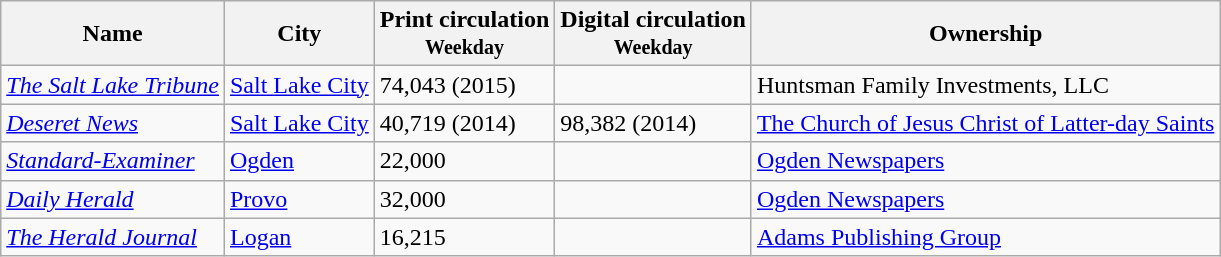<table class="wikitable">
<tr>
<th>Name</th>
<th>City</th>
<th>Print circulation<br><small>Weekday</small></th>
<th>Digital circulation<br><small>Weekday</small></th>
<th>Ownership</th>
</tr>
<tr>
<td><em><a href='#'>The Salt Lake Tribune</a></em></td>
<td><a href='#'>Salt Lake City</a></td>
<td>74,043 (2015)</td>
<td></td>
<td>Huntsman Family Investments, LLC</td>
</tr>
<tr>
<td><em><a href='#'>Deseret News</a></em></td>
<td><a href='#'>Salt Lake City</a></td>
<td>40,719 (2014)</td>
<td>98,382 (2014)</td>
<td><a href='#'>The Church of Jesus Christ of Latter-day Saints</a></td>
</tr>
<tr>
<td><em><a href='#'>Standard-Examiner</a></em></td>
<td><a href='#'>Ogden</a></td>
<td>22,000</td>
<td></td>
<td><a href='#'>Ogden Newspapers</a></td>
</tr>
<tr>
<td><em><a href='#'>Daily Herald</a></em></td>
<td><a href='#'>Provo</a></td>
<td>32,000</td>
<td></td>
<td><a href='#'>Ogden Newspapers</a></td>
</tr>
<tr>
<td><em><a href='#'>The Herald Journal</a></em></td>
<td><a href='#'>Logan</a></td>
<td>16,215</td>
<td></td>
<td><a href='#'>Adams Publishing Group</a></td>
</tr>
</table>
